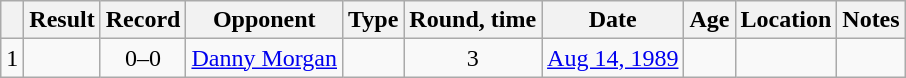<table class="wikitable" style="text-align:center">
<tr>
<th></th>
<th>Result</th>
<th>Record</th>
<th>Opponent</th>
<th>Type</th>
<th>Round, time</th>
<th>Date</th>
<th>Age</th>
<th>Location</th>
<th>Notes</th>
</tr>
<tr>
<td>1</td>
<td></td>
<td>0–0 </td>
<td style="text-align:left;"><a href='#'>Danny Morgan</a></td>
<td></td>
<td>3</td>
<td><a href='#'>Aug 14, 1989</a></td>
<td style="text-align:left;"></td>
<td style="text-align:left;"></td>
<td style="text-align:left;"></td>
</tr>
</table>
